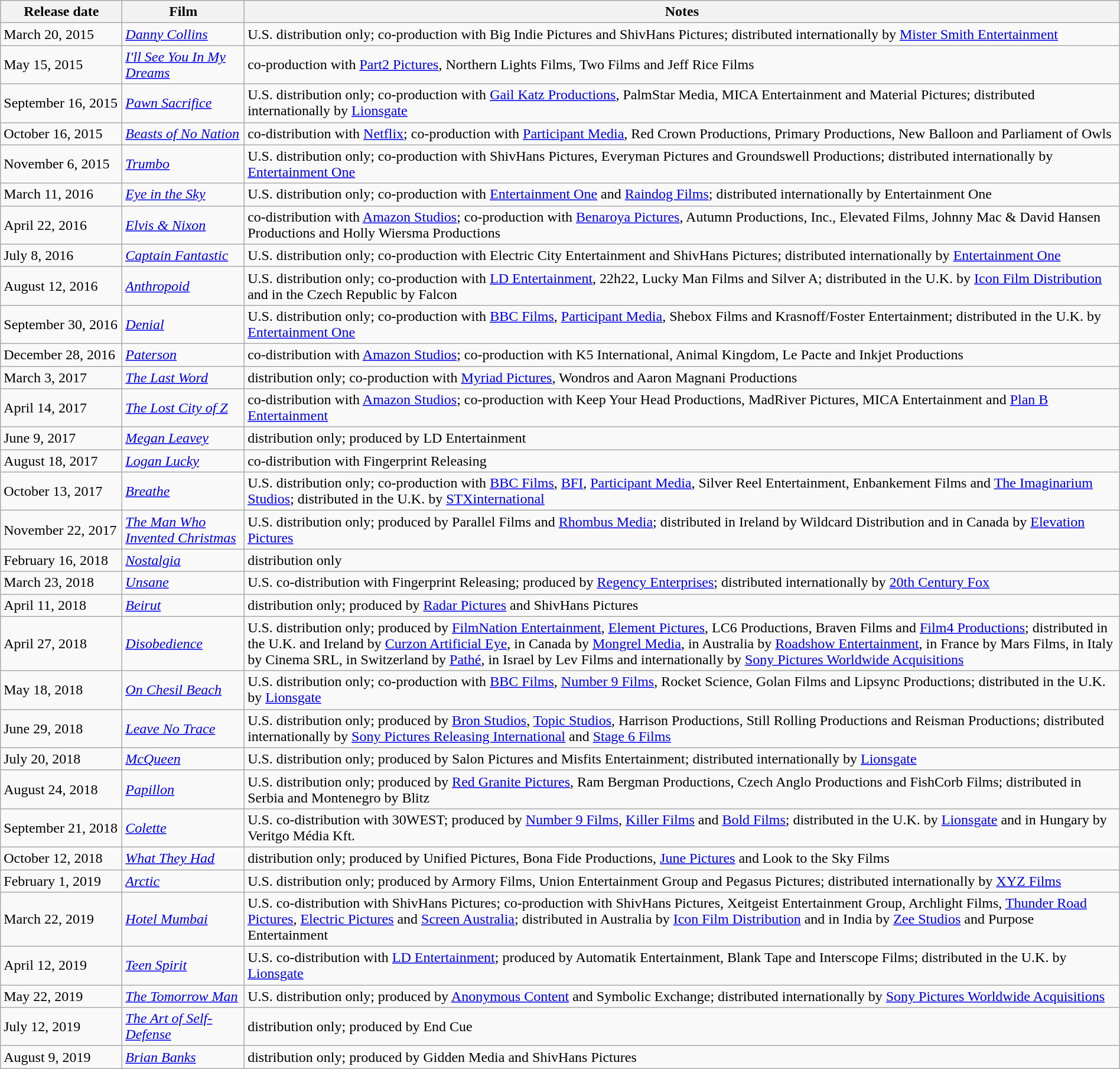<table class="wikitable sortable" style="width:100%;">
<tr>
<th scope="col" style="width:130px;">Release date</th>
<th>Film</th>
<th>Notes</th>
</tr>
<tr>
<td>March 20, 2015</td>
<td><em><a href='#'>Danny Collins</a></em></td>
<td>U.S. distribution only; co-production with Big Indie Pictures and ShivHans Pictures; distributed internationally by <a href='#'>Mister Smith Entertainment</a></td>
</tr>
<tr>
<td>May 15, 2015</td>
<td><em><a href='#'>I'll See You In My Dreams</a></em></td>
<td>co-production with <a href='#'>Part2 Pictures</a>, Northern Lights Films, Two Films and Jeff Rice Films</td>
</tr>
<tr>
<td>September 16, 2015</td>
<td><em><a href='#'>Pawn Sacrifice</a></em></td>
<td>U.S. distribution only; co-production with <a href='#'>Gail Katz Productions</a>, PalmStar Media, MICA Entertainment and Material Pictures; distributed internationally by <a href='#'>Lionsgate</a></td>
</tr>
<tr>
<td>October 16, 2015</td>
<td><em><a href='#'>Beasts of No Nation</a></em></td>
<td>co-distribution with <a href='#'>Netflix</a>; co-production with <a href='#'>Participant Media</a>, Red Crown Productions, Primary Productions, New Balloon and Parliament of Owls</td>
</tr>
<tr>
<td>November 6, 2015</td>
<td><em><a href='#'>Trumbo</a></em></td>
<td>U.S. distribution only; co-production with ShivHans Pictures, Everyman Pictures and Groundswell Productions; distributed internationally by <a href='#'>Entertainment One</a></td>
</tr>
<tr>
<td>March 11, 2016</td>
<td><em><a href='#'>Eye in the Sky</a></em></td>
<td>U.S. distribution only; co-production with <a href='#'>Entertainment One</a> and <a href='#'>Raindog Films</a>; distributed internationally by Entertainment One</td>
</tr>
<tr>
<td>April 22, 2016</td>
<td><em><a href='#'>Elvis & Nixon</a></em></td>
<td>co-distribution with <a href='#'>Amazon Studios</a>; co-production with <a href='#'>Benaroya Pictures</a>, Autumn Productions, Inc., Elevated Films, Johnny Mac & David Hansen Productions and Holly Wiersma Productions</td>
</tr>
<tr>
<td>July 8, 2016</td>
<td><em><a href='#'>Captain Fantastic</a></em></td>
<td>U.S. distribution only; co-production with Electric City Entertainment and ShivHans Pictures; distributed internationally by <a href='#'>Entertainment One</a></td>
</tr>
<tr>
<td>August 12, 2016</td>
<td><em><a href='#'>Anthropoid</a></em></td>
<td>U.S. distribution only; co-production with <a href='#'>LD Entertainment</a>, 22h22, Lucky Man Films and Silver A; distributed in the U.K. by <a href='#'>Icon Film Distribution</a> and in the Czech Republic by Falcon</td>
</tr>
<tr>
<td>September 30, 2016</td>
<td><em><a href='#'>Denial</a></em></td>
<td>U.S. distribution only; co-production with <a href='#'>BBC Films</a>, <a href='#'>Participant Media</a>, Shebox Films and Krasnoff/Foster Entertainment; distributed in the U.K. by <a href='#'>Entertainment One</a></td>
</tr>
<tr>
<td>December 28, 2016</td>
<td><em><a href='#'>Paterson</a></em></td>
<td>co-distribution with <a href='#'>Amazon Studios</a>; co-production with K5 International, Animal Kingdom, Le Pacte and Inkjet Productions</td>
</tr>
<tr>
<td>March 3, 2017</td>
<td><em><a href='#'>The Last Word</a></em></td>
<td>distribution only; co-production with <a href='#'>Myriad Pictures</a>, Wondros and Aaron Magnani Productions</td>
</tr>
<tr>
<td>April 14, 2017</td>
<td><em><a href='#'>The Lost City of Z</a></em></td>
<td>co-distribution with <a href='#'>Amazon Studios</a>; co-production with Keep Your Head Productions, MadRiver Pictures, MICA Entertainment and <a href='#'>Plan B Entertainment</a></td>
</tr>
<tr>
<td>June 9, 2017</td>
<td><em><a href='#'>Megan Leavey</a></em></td>
<td>distribution only; produced by LD Entertainment</td>
</tr>
<tr>
<td>August 18, 2017</td>
<td><em><a href='#'>Logan Lucky</a></em></td>
<td>co-distribution with Fingerprint Releasing</td>
</tr>
<tr>
<td>October 13, 2017</td>
<td><em><a href='#'>Breathe</a></em></td>
<td>U.S. distribution only; co-production with <a href='#'>BBC Films</a>, <a href='#'>BFI</a>, <a href='#'>Participant Media</a>, Silver Reel Entertainment, Enbankement Films and <a href='#'>The Imaginarium Studios</a>; distributed in the U.K. by <a href='#'>STXinternational</a></td>
</tr>
<tr>
<td>November 22, 2017</td>
<td><em><a href='#'>The Man Who Invented Christmas</a></em></td>
<td>U.S. distribution only; produced by Parallel Films and <a href='#'>Rhombus Media</a>; distributed in Ireland by Wildcard Distribution and in Canada by <a href='#'>Elevation Pictures</a></td>
</tr>
<tr>
<td>February 16, 2018</td>
<td><em><a href='#'>Nostalgia</a></em></td>
<td>distribution only</td>
</tr>
<tr>
<td>March 23, 2018</td>
<td><em><a href='#'>Unsane</a></em></td>
<td>U.S. co-distribution with Fingerprint Releasing; produced by <a href='#'>Regency Enterprises</a>; distributed internationally by <a href='#'>20th Century Fox</a></td>
</tr>
<tr>
<td>April 11, 2018</td>
<td><em><a href='#'>Beirut</a></em></td>
<td>distribution only; produced by <a href='#'>Radar Pictures</a> and ShivHans Pictures</td>
</tr>
<tr>
<td>April 27, 2018</td>
<td><em><a href='#'>Disobedience</a></em></td>
<td>U.S. distribution only; produced by <a href='#'>FilmNation Entertainment</a>, <a href='#'>Element Pictures</a>, LC6 Productions, Braven Films and <a href='#'>Film4 Productions</a>; distributed in the U.K. and Ireland by <a href='#'>Curzon Artificial Eye</a>, in Canada by <a href='#'>Mongrel Media</a>, in Australia by <a href='#'>Roadshow Entertainment</a>, in France by Mars Films, in Italy by Cinema SRL, in Switzerland by <a href='#'>Pathé</a>, in Israel by Lev Films and internationally by <a href='#'>Sony Pictures Worldwide Acquisitions</a></td>
</tr>
<tr>
<td>May 18, 2018</td>
<td><em><a href='#'>On Chesil Beach</a></em></td>
<td>U.S. distribution only; co-production with <a href='#'>BBC Films</a>, <a href='#'>Number 9 Films</a>, Rocket Science, Golan Films and Lipsync Productions; distributed in the U.K. by <a href='#'>Lionsgate</a></td>
</tr>
<tr>
<td>June 29, 2018</td>
<td><em><a href='#'>Leave No Trace</a></em></td>
<td>U.S. distribution only; produced by <a href='#'>Bron Studios</a>, <a href='#'>Topic Studios</a>, Harrison Productions, Still Rolling Productions and Reisman Productions; distributed internationally by <a href='#'>Sony Pictures Releasing International</a> and <a href='#'>Stage 6 Films</a></td>
</tr>
<tr>
<td>July 20, 2018</td>
<td><em><a href='#'>McQueen</a></em></td>
<td>U.S. distribution only; produced by Salon Pictures and Misfits Entertainment; distributed internationally by <a href='#'>Lionsgate</a></td>
</tr>
<tr>
<td>August 24, 2018</td>
<td><em><a href='#'>Papillon</a></em></td>
<td>U.S. distribution only; produced by <a href='#'>Red Granite Pictures</a>, Ram Bergman Productions, Czech Anglo Productions and FishCorb Films; distributed in Serbia and Montenegro by Blitz</td>
</tr>
<tr>
<td>September 21, 2018</td>
<td><em><a href='#'>Colette</a></em></td>
<td>U.S. co-distribution with 30WEST; produced by <a href='#'>Number 9 Films</a>, <a href='#'>Killer Films</a> and <a href='#'>Bold Films</a>; distributed in the U.K. by <a href='#'>Lionsgate</a> and in Hungary by Veritgo Média Kft.</td>
</tr>
<tr>
<td>October 12, 2018</td>
<td><em><a href='#'>What They Had</a></em></td>
<td>distribution only; produced by Unified Pictures, Bona Fide Productions, <a href='#'>June Pictures</a> and Look to the Sky Films</td>
</tr>
<tr>
<td>February 1, 2019</td>
<td><em><a href='#'>Arctic</a></em></td>
<td>U.S. distribution only; produced by Armory Films, Union Entertainment Group and Pegasus Pictures; distributed internationally by <a href='#'>XYZ Films</a></td>
</tr>
<tr>
<td>March 22, 2019</td>
<td><em><a href='#'>Hotel Mumbai</a></em></td>
<td>U.S. co-distribution with ShivHans Pictures; co-production with ShivHans Pictures, Xeitgeist Entertainment Group, Archlight Films, <a href='#'>Thunder Road Pictures</a>, <a href='#'>Electric Pictures</a> and <a href='#'>Screen Australia</a>; distributed in Australia by <a href='#'>Icon Film Distribution</a> and in India by <a href='#'>Zee Studios</a> and Purpose Entertainment</td>
</tr>
<tr>
<td>April 12, 2019</td>
<td><em><a href='#'>Teen Spirit</a></em></td>
<td>U.S. co-distribution with <a href='#'>LD Entertainment</a>; produced by Automatik Entertainment, Blank Tape and Interscope Films; distributed in the U.K. by <a href='#'>Lionsgate</a></td>
</tr>
<tr>
<td>May 22, 2019</td>
<td><em><a href='#'>The Tomorrow Man</a></em></td>
<td>U.S. distribution only; produced by <a href='#'>Anonymous Content</a> and Symbolic Exchange; distributed internationally by <a href='#'>Sony Pictures Worldwide Acquisitions</a></td>
</tr>
<tr>
<td>July 12, 2019</td>
<td><em><a href='#'>The Art of Self-Defense</a></em></td>
<td>distribution only; produced by End Cue</td>
</tr>
<tr>
<td>August 9, 2019</td>
<td><em><a href='#'>Brian Banks</a></em></td>
<td>distribution only; produced by Gidden Media and ShivHans Pictures</td>
</tr>
</table>
